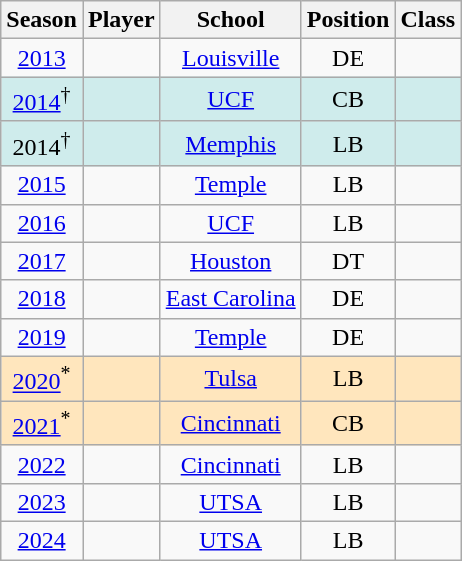<table class="wikitable sortable">
<tr>
<th>Season</th>
<th>Player</th>
<th>School</th>
<th>Position</th>
<th>Class</th>
</tr>
<tr align=center>
<td><a href='#'>2013</a></td>
<td></td>
<td><a href='#'>Louisville</a></td>
<td>DE</td>
<td></td>
</tr>
<tr style="background-color:#CFECEC; width:3em;"  align=center>
<td><a href='#'>2014</a><sup>†</sup></td>
<td></td>
<td><a href='#'>UCF</a></td>
<td>CB</td>
<td></td>
</tr>
<tr style="background-color:#CFECEC; width:3em;"  align=center>
<td>2014<sup>†</sup></td>
<td></td>
<td><a href='#'>Memphis</a></td>
<td>LB</td>
<td></td>
</tr>
<tr align=center>
<td><a href='#'>2015</a></td>
<td></td>
<td><a href='#'>Temple</a></td>
<td>LB</td>
<td></td>
</tr>
<tr align=center>
<td><a href='#'>2016</a></td>
<td></td>
<td><a href='#'>UCF</a></td>
<td>LB</td>
<td></td>
</tr>
<tr align=center>
<td><a href='#'>2017</a></td>
<td></td>
<td><a href='#'>Houston</a></td>
<td>DT</td>
<td></td>
</tr>
<tr align=center>
<td><a href='#'>2018</a></td>
<td></td>
<td><a href='#'>East Carolina</a></td>
<td>DE</td>
<td></td>
</tr>
<tr align=center>
<td><a href='#'>2019</a></td>
<td></td>
<td><a href='#'>Temple</a></td>
<td>DE</td>
<td></td>
</tr>
<tr style="background-color:#FFE6BD; width:3em;"  align=center>
<td><a href='#'>2020</a><sup>*</sup></td>
<td></td>
<td><a href='#'>Tulsa</a></td>
<td>LB</td>
<td></td>
</tr>
<tr style="background-color:#FFE6BD; width:3em;"  align=center>
<td><a href='#'>2021</a><sup>*</sup></td>
<td></td>
<td><a href='#'>Cincinnati</a></td>
<td>CB</td>
<td></td>
</tr>
<tr align=center>
<td><a href='#'>2022</a></td>
<td></td>
<td><a href='#'>Cincinnati</a></td>
<td>LB</td>
<td></td>
</tr>
<tr align=center>
<td><a href='#'>2023</a></td>
<td></td>
<td><a href='#'>UTSA</a></td>
<td>LB</td>
<td></td>
</tr>
<tr align=center>
<td><a href='#'>2024</a></td>
<td></td>
<td><a href='#'>UTSA</a></td>
<td>LB</td>
<td></td>
</tr>
</table>
